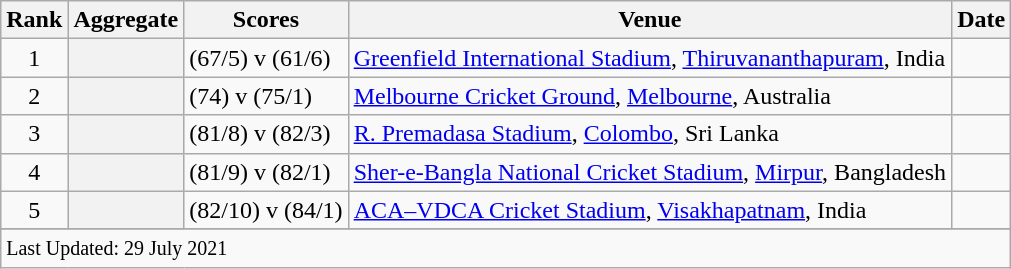<table class="wikitable sortable">
<tr>
<th scope=col>Rank</th>
<th scope=col>Aggregate</th>
<th scope=col>Scores</th>
<th scope=col>Venue</th>
<th scope=col>Date</th>
</tr>
<tr>
<td align=center>1</td>
<th scope=row style=text-align:center;></th>
<td> (67/5) v  (61/6)</td>
<td><a href='#'>Greenfield International Stadium</a>, <a href='#'>Thiruvananthapuram</a>, India</td>
<td></td>
</tr>
<tr>
<td align=center>2</td>
<th scope=row style=text-align:center;></th>
<td> (74) v  (75/1)</td>
<td><a href='#'>Melbourne Cricket Ground</a>, <a href='#'>Melbourne</a>, Australia</td>
<td></td>
</tr>
<tr>
<td align=center>3</td>
<th scope=row style=text-align:center;></th>
<td> (81/8) v  (82/3)</td>
<td><a href='#'>R. Premadasa Stadium</a>, <a href='#'>Colombo</a>, Sri Lanka</td>
<td></td>
</tr>
<tr>
<td align=center>4</td>
<th scope=row style=text-align:center;></th>
<td> (81/9) v  (82/1)</td>
<td><a href='#'>Sher-e-Bangla National Cricket Stadium</a>, <a href='#'>Mirpur</a>, Bangladesh</td>
<td> </td>
</tr>
<tr>
<td align=center>5</td>
<th scope=row style=text-align:center;></th>
<td> (82/10) v  (84/1)</td>
<td><a href='#'>ACA–VDCA Cricket Stadium</a>, <a href='#'>Visakhapatnam</a>, India</td>
<td></td>
</tr>
<tr>
</tr>
<tr class=sortbottom>
<td colspan=5><small>Last Updated: 29 July 2021</small></td>
</tr>
</table>
